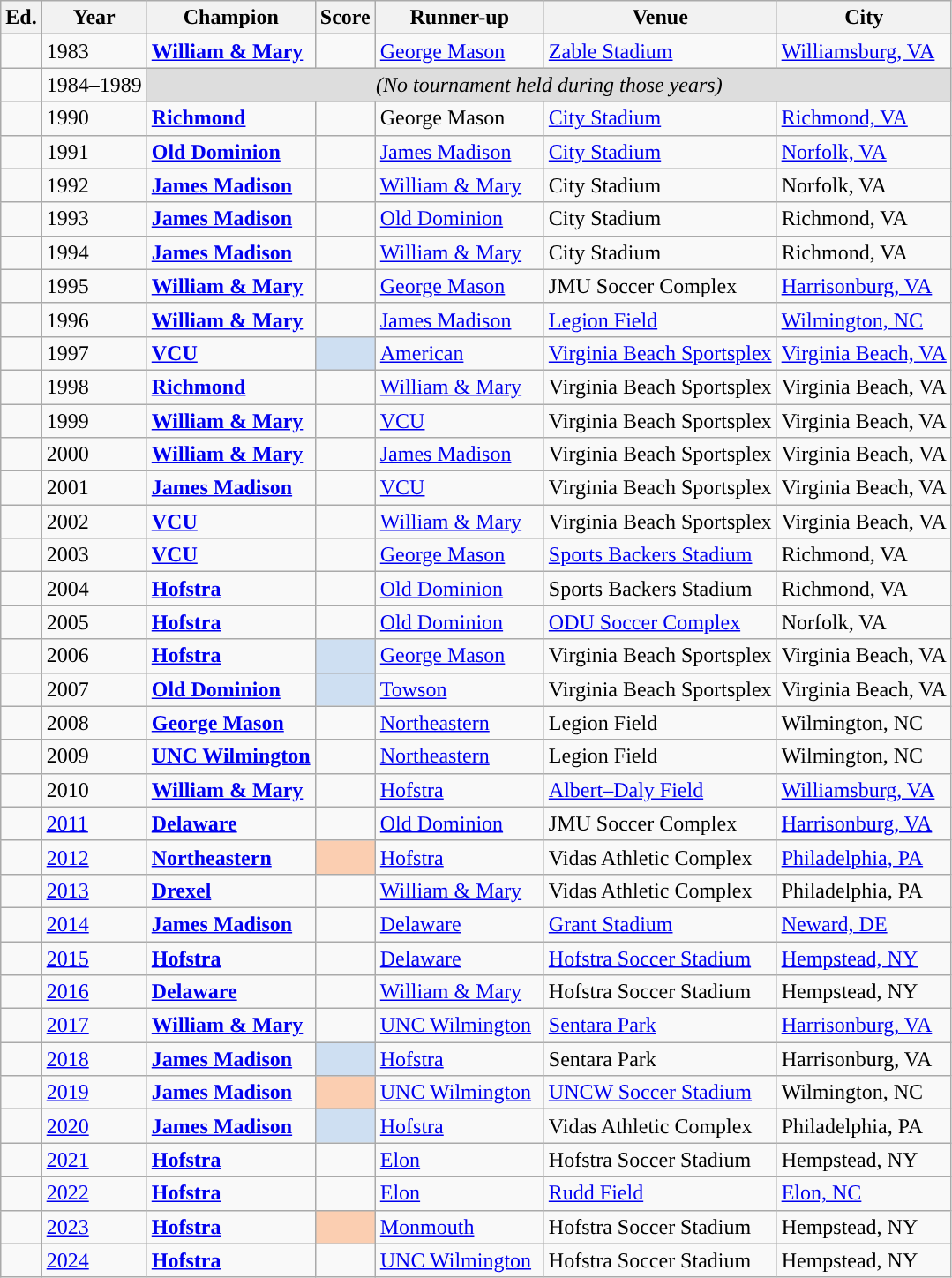<table class="wikitable sortable">
<tr>
<th width=px>Ed.</th>
<th width=px>Year</th>
<th width=120px>Champion</th>
<th width=px>Score</th>
<th width=120px>Runner-up</th>
<th width=px>Venue</th>
<th width=px>City</th>
</tr>
<tr>
<td></td>
<td>1983</td>
<td><strong><a href='#'>William & Mary</a></strong> </td>
<td></td>
<td><a href='#'>George Mason</a></td>
<td><a href='#'>Zable Stadium</a></td>
<td><a href='#'>Williamsburg, VA</a></td>
</tr>
<tr>
<td></td>
<td>1984–1989</td>
<td colspan="5" align="center" bgcolor=#dddddd><em>(No tournament held during those years)</em></td>
</tr>
<tr>
<td></td>
<td>1990</td>
<td><strong><a href='#'>Richmond</a></strong> </td>
<td></td>
<td>George Mason</td>
<td><a href='#'>City Stadium</a></td>
<td><a href='#'>Richmond, VA</a></td>
</tr>
<tr>
<td></td>
<td>1991</td>
<td><strong><a href='#'>Old Dominion</a></strong> </td>
<td></td>
<td><a href='#'>James Madison</a></td>
<td><a href='#'>City Stadium</a></td>
<td><a href='#'>Norfolk, VA</a></td>
</tr>
<tr>
<td></td>
<td>1992</td>
<td><strong><a href='#'>James Madison</a></strong> </td>
<td></td>
<td><a href='#'>William & Mary</a></td>
<td>City Stadium</td>
<td>Norfolk, VA</td>
</tr>
<tr>
<td></td>
<td>1993</td>
<td><strong><a href='#'>James Madison</a></strong> </td>
<td></td>
<td><a href='#'>Old Dominion</a></td>
<td>City Stadium</td>
<td>Richmond, VA</td>
</tr>
<tr>
<td></td>
<td>1994</td>
<td><strong><a href='#'>James Madison</a></strong> </td>
<td></td>
<td><a href='#'>William & Mary</a></td>
<td>City Stadium</td>
<td>Richmond, VA</td>
</tr>
<tr>
<td></td>
<td>1995</td>
<td><strong><a href='#'>William & Mary</a></strong> </td>
<td></td>
<td><a href='#'>George Mason</a></td>
<td>JMU Soccer Complex</td>
<td><a href='#'>Harrisonburg, VA</a></td>
</tr>
<tr>
<td></td>
<td>1996</td>
<td><strong><a href='#'>William & Mary</a></strong> </td>
<td></td>
<td><a href='#'>James Madison</a></td>
<td><a href='#'>Legion Field</a></td>
<td><a href='#'>Wilmington, NC</a></td>
</tr>
<tr>
<td></td>
<td>1997</td>
<td><strong><a href='#'>VCU</a></strong> </td>
<td bgcolor=#cedff2></td>
<td><a href='#'>American</a></td>
<td><a href='#'>Virginia Beach Sportsplex</a></td>
<td><a href='#'>Virginia Beach, VA</a></td>
</tr>
<tr>
<td></td>
<td>1998</td>
<td><strong><a href='#'>Richmond</a></strong> </td>
<td></td>
<td><a href='#'>William & Mary</a></td>
<td>Virginia Beach Sportsplex</td>
<td>Virginia Beach, VA</td>
</tr>
<tr>
<td></td>
<td>1999</td>
<td><strong><a href='#'>William & Mary</a></strong> </td>
<td></td>
<td><a href='#'>VCU</a></td>
<td>Virginia Beach Sportsplex</td>
<td>Virginia Beach, VA</td>
</tr>
<tr>
<td></td>
<td>2000</td>
<td><strong><a href='#'>William & Mary</a></strong> </td>
<td></td>
<td><a href='#'>James Madison</a></td>
<td>Virginia Beach Sportsplex</td>
<td>Virginia Beach, VA</td>
</tr>
<tr>
<td></td>
<td>2001</td>
<td><strong><a href='#'>James Madison</a></strong> </td>
<td></td>
<td><a href='#'>VCU</a></td>
<td>Virginia Beach Sportsplex</td>
<td>Virginia Beach, VA</td>
</tr>
<tr>
<td></td>
<td>2002</td>
<td><strong><a href='#'>VCU</a></strong> </td>
<td></td>
<td><a href='#'>William & Mary</a></td>
<td>Virginia Beach Sportsplex</td>
<td>Virginia Beach, VA</td>
</tr>
<tr>
<td></td>
<td>2003</td>
<td><strong><a href='#'>VCU</a></strong> </td>
<td></td>
<td><a href='#'>George Mason</a></td>
<td><a href='#'>Sports Backers Stadium</a></td>
<td>Richmond, VA</td>
</tr>
<tr>
<td></td>
<td>2004</td>
<td><strong><a href='#'>Hofstra</a></strong> </td>
<td></td>
<td><a href='#'>Old Dominion</a></td>
<td>Sports Backers Stadium</td>
<td>Richmond, VA</td>
</tr>
<tr>
<td></td>
<td>2005</td>
<td><strong><a href='#'>Hofstra</a></strong> </td>
<td></td>
<td><a href='#'>Old Dominion</a></td>
<td><a href='#'>ODU Soccer Complex</a></td>
<td>Norfolk, VA</td>
</tr>
<tr>
<td></td>
<td>2006</td>
<td><strong><a href='#'>Hofstra</a></strong> </td>
<td bgcolor=#cedff2></td>
<td><a href='#'>George Mason</a></td>
<td>Virginia Beach Sportsplex</td>
<td>Virginia Beach, VA</td>
</tr>
<tr>
<td></td>
<td>2007</td>
<td><strong><a href='#'>Old Dominion</a></strong> </td>
<td bgcolor=#cedff2></td>
<td><a href='#'>Towson</a></td>
<td>Virginia Beach Sportsplex</td>
<td>Virginia Beach, VA</td>
</tr>
<tr>
<td></td>
<td>2008</td>
<td><strong><a href='#'>George Mason</a></strong> </td>
<td></td>
<td><a href='#'>Northeastern</a></td>
<td>Legion Field</td>
<td>Wilmington, NC</td>
</tr>
<tr>
<td></td>
<td>2009</td>
<td><strong><a href='#'>UNC Wilmington</a></strong> </td>
<td></td>
<td><a href='#'>Northeastern</a></td>
<td>Legion Field</td>
<td>Wilmington, NC</td>
</tr>
<tr>
<td></td>
<td>2010</td>
<td><strong><a href='#'>William & Mary</a></strong> </td>
<td></td>
<td><a href='#'>Hofstra</a></td>
<td><a href='#'>Albert–Daly Field</a></td>
<td><a href='#'>Williamsburg, VA</a></td>
</tr>
<tr>
<td></td>
<td><a href='#'>2011</a></td>
<td><strong><a href='#'>Delaware</a></strong> </td>
<td></td>
<td><a href='#'>Old Dominion</a></td>
<td>JMU Soccer Complex</td>
<td><a href='#'>Harrisonburg, VA</a></td>
</tr>
<tr>
<td></td>
<td><a href='#'>2012</a></td>
<td><strong><a href='#'>Northeastern</a></strong> </td>
<td bgcolor=#FBCEB1></td>
<td><a href='#'>Hofstra</a></td>
<td>Vidas Athletic Complex</td>
<td><a href='#'>Philadelphia, PA</a></td>
</tr>
<tr>
<td></td>
<td><a href='#'>2013</a></td>
<td><strong><a href='#'>Drexel</a></strong> </td>
<td></td>
<td><a href='#'>William & Mary</a></td>
<td>Vidas Athletic Complex</td>
<td>Philadelphia, PA</td>
</tr>
<tr>
<td></td>
<td><a href='#'>2014</a></td>
<td><strong><a href='#'>James Madison</a></strong> </td>
<td></td>
<td><a href='#'>Delaware</a></td>
<td><a href='#'>Grant Stadium</a></td>
<td><a href='#'>Neward, DE</a></td>
</tr>
<tr>
<td></td>
<td><a href='#'>2015</a></td>
<td><strong><a href='#'>Hofstra</a></strong> </td>
<td></td>
<td><a href='#'>Delaware</a></td>
<td><a href='#'>Hofstra Soccer Stadium</a></td>
<td><a href='#'>Hempstead, NY</a></td>
</tr>
<tr>
<td></td>
<td><a href='#'>2016</a></td>
<td><strong><a href='#'>Delaware</a></strong> </td>
<td></td>
<td><a href='#'>William & Mary</a></td>
<td>Hofstra Soccer Stadium</td>
<td>Hempstead, NY</td>
</tr>
<tr>
<td></td>
<td><a href='#'>2017</a></td>
<td><strong><a href='#'>William & Mary</a></strong> </td>
<td></td>
<td><a href='#'>UNC Wilmington</a></td>
<td><a href='#'>Sentara Park</a></td>
<td><a href='#'>Harrisonburg, VA</a></td>
</tr>
<tr>
<td></td>
<td><a href='#'>2018</a></td>
<td><strong><a href='#'>James Madison</a></strong> </td>
<td bgcolor=#cedff2></td>
<td><a href='#'>Hofstra</a></td>
<td>Sentara Park</td>
<td>Harrisonburg, VA</td>
</tr>
<tr>
<td></td>
<td><a href='#'>2019</a></td>
<td><strong><a href='#'>James Madison</a></strong> </td>
<td bgcolor=#FBCEB1></td>
<td><a href='#'>UNC Wilmington</a></td>
<td><a href='#'>UNCW Soccer Stadium</a></td>
<td>Wilmington, NC</td>
</tr>
<tr>
<td></td>
<td><a href='#'>2020</a></td>
<td><strong><a href='#'>James Madison</a></strong> </td>
<td bgcolor=#cedff2></td>
<td><a href='#'>Hofstra</a></td>
<td>Vidas Athletic Complex</td>
<td>Philadelphia, PA</td>
</tr>
<tr>
<td></td>
<td><a href='#'>2021</a></td>
<td><strong><a href='#'>Hofstra</a></strong> </td>
<td></td>
<td><a href='#'>Elon</a></td>
<td>Hofstra Soccer Stadium</td>
<td>Hempstead, NY</td>
</tr>
<tr>
<td></td>
<td><a href='#'>2022</a></td>
<td><strong><a href='#'>Hofstra</a></strong> </td>
<td></td>
<td><a href='#'>Elon</a></td>
<td><a href='#'>Rudd Field</a></td>
<td><a href='#'>Elon, NC</a></td>
</tr>
<tr>
<td></td>
<td><a href='#'>2023</a></td>
<td><strong><a href='#'>Hofstra</a></strong> </td>
<td bgcolor=#FBCEB1></td>
<td><a href='#'>Monmouth</a></td>
<td>Hofstra Soccer Stadium</td>
<td>Hempstead, NY</td>
</tr>
<tr>
<td></td>
<td><a href='#'>2024</a></td>
<td><strong><a href='#'>Hofstra</a></strong> </td>
<td></td>
<td><a href='#'>UNC Wilmington</a></td>
<td>Hofstra Soccer Stadium</td>
<td>Hempstead, NY</td>
</tr>
</table>
